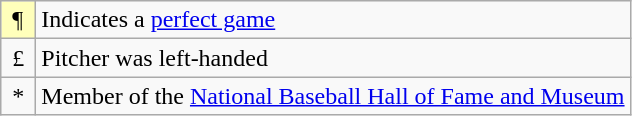<table class="wikitable" border="1">
<tr>
<td bgcolor="#ffffbb"> ¶ </td>
<td>Indicates a <a href='#'>perfect game</a></td>
</tr>
<tr>
<td> £ </td>
<td>Pitcher was left-handed</td>
</tr>
<tr>
<td> * </td>
<td>Member of the <a href='#'>National Baseball Hall of Fame and Museum</a></td>
</tr>
</table>
